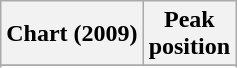<table class="wikitable sortable plainrowheaders" style="text-align:center">
<tr>
<th scope="col">Chart (2009)</th>
<th scope="col">Peak<br> position</th>
</tr>
<tr>
</tr>
<tr>
</tr>
<tr>
</tr>
<tr>
</tr>
</table>
